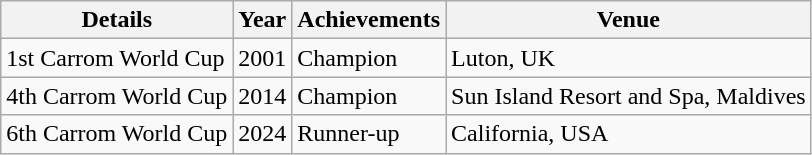<table class="wikitable">
<tr>
<th>Details</th>
<th>Year</th>
<th>Achievements</th>
<th>Venue</th>
</tr>
<tr>
<td>1st Carrom World Cup</td>
<td>2001</td>
<td>Champion</td>
<td>Luton, UK</td>
</tr>
<tr>
<td>4th Carrom World Cup</td>
<td>2014</td>
<td>Champion</td>
<td>Sun Island Resort and Spa, Maldives</td>
</tr>
<tr>
<td>6th Carrom World Cup</td>
<td>2024</td>
<td>Runner-up</td>
<td>California, USA</td>
</tr>
</table>
